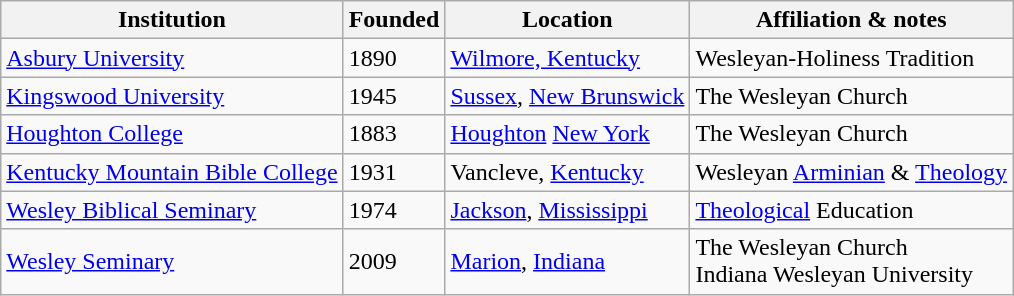<table class="wikitable">
<tr>
<th>Institution</th>
<th>Founded</th>
<th>Location</th>
<th>Affiliation & notes</th>
</tr>
<tr>
<td><a href='#'>Asbury University</a></td>
<td>1890</td>
<td><a href='#'>Wilmore, Kentucky</a></td>
<td>Wesleyan-Holiness Tradition</td>
</tr>
<tr>
<td><a href='#'>Kingswood University</a></td>
<td>1945</td>
<td><a href='#'>Sussex</a>, <a href='#'>New Brunswick</a></td>
<td>The Wesleyan Church</td>
</tr>
<tr>
<td><a href='#'>Houghton College</a></td>
<td>1883</td>
<td><a href='#'>Houghton</a> <a href='#'>New York</a></td>
<td>The Wesleyan Church</td>
</tr>
<tr>
<td><a href='#'>Kentucky Mountain Bible College</a></td>
<td>1931</td>
<td>Vancleve, <a href='#'>Kentucky</a></td>
<td>Wesleyan <a href='#'>Arminian</a> & <a href='#'>Theology</a></td>
</tr>
<tr>
<td><a href='#'>Wesley Biblical Seminary</a></td>
<td>1974</td>
<td><a href='#'>Jackson</a>, <a href='#'>Mississippi</a></td>
<td><a href='#'>Theological</a> Education</td>
</tr>
<tr>
<td><a href='#'>Wesley Seminary</a></td>
<td>2009</td>
<td><a href='#'>Marion</a>, <a href='#'>Indiana</a></td>
<td>The Wesleyan Church<br>Indiana Wesleyan University</td>
</tr>
</table>
